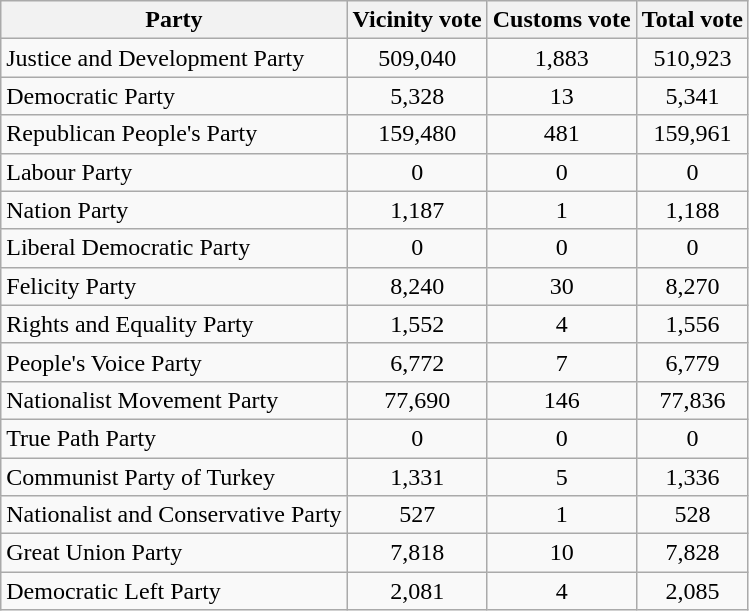<table class="wikitable sortable">
<tr>
<th style="text-align:center;">Party</th>
<th style="text-align:center;">Vicinity vote</th>
<th style="text-align:center;">Customs vote</th>
<th style="text-align:center;">Total vote</th>
</tr>
<tr>
<td>Justice and Development Party</td>
<td style="text-align:center;">509,040</td>
<td style="text-align:center;">1,883</td>
<td style="text-align:center;">510,923</td>
</tr>
<tr>
<td>Democratic Party</td>
<td style="text-align:center;">5,328</td>
<td style="text-align:center;">13</td>
<td style="text-align:center;">5,341</td>
</tr>
<tr>
<td>Republican People's Party</td>
<td style="text-align:center;">159,480</td>
<td style="text-align:center;">481</td>
<td style="text-align:center;">159,961</td>
</tr>
<tr>
<td>Labour Party</td>
<td style="text-align:center;">0</td>
<td style="text-align:center;">0</td>
<td style="text-align:center;">0</td>
</tr>
<tr>
<td>Nation Party</td>
<td style="text-align:center;">1,187</td>
<td style="text-align:center;">1</td>
<td style="text-align:center;">1,188</td>
</tr>
<tr>
<td>Liberal Democratic Party</td>
<td style="text-align:center;">0</td>
<td style="text-align:center;">0</td>
<td style="text-align:center;">0</td>
</tr>
<tr>
<td>Felicity Party</td>
<td style="text-align:center;">8,240</td>
<td style="text-align:center;">30</td>
<td style="text-align:center;">8,270</td>
</tr>
<tr>
<td>Rights and Equality Party</td>
<td style="text-align:center;">1,552</td>
<td style="text-align:center;">4</td>
<td style="text-align:center;">1,556</td>
</tr>
<tr>
<td>People's Voice Party</td>
<td style="text-align:center;">6,772</td>
<td style="text-align:center;">7</td>
<td style="text-align:center;">6,779</td>
</tr>
<tr>
<td>Nationalist Movement Party</td>
<td style="text-align:center;">77,690</td>
<td style="text-align:center;">146</td>
<td style="text-align:center;">77,836</td>
</tr>
<tr>
<td>True Path Party</td>
<td style="text-align:center;">0</td>
<td style="text-align:center;">0</td>
<td style="text-align:center;">0</td>
</tr>
<tr>
<td>Communist Party of Turkey</td>
<td style="text-align:center;">1,331</td>
<td style="text-align:center;">5</td>
<td style="text-align:center;">1,336</td>
</tr>
<tr>
<td>Nationalist and Conservative Party</td>
<td style="text-align:center;">527</td>
<td style="text-align:center;">1</td>
<td style="text-align:center;">528</td>
</tr>
<tr>
<td>Great Union Party</td>
<td style="text-align:center;">7,818</td>
<td style="text-align:center;">10</td>
<td style="text-align:center;">7,828</td>
</tr>
<tr>
<td>Democratic Left Party</td>
<td style="text-align:center;">2,081</td>
<td style="text-align:center;">4</td>
<td style="text-align:center;">2,085</td>
</tr>
</table>
